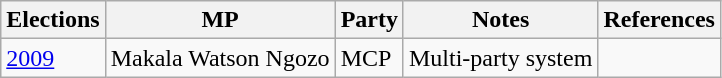<table class="wikitable">
<tr>
<th>Elections</th>
<th>MP</th>
<th>Party</th>
<th>Notes</th>
<th>References</th>
</tr>
<tr>
<td><a href='#'>2009</a></td>
<td>Makala Watson Ngozo</td>
<td>MCP</td>
<td>Multi-party system</td>
<td></td>
</tr>
</table>
